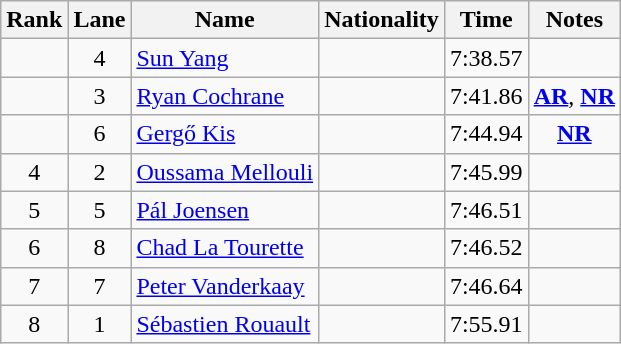<table class="wikitable sortable" style="text-align:center">
<tr>
<th>Rank</th>
<th>Lane</th>
<th>Name</th>
<th>Nationality</th>
<th>Time</th>
<th>Notes</th>
</tr>
<tr>
<td></td>
<td>4</td>
<td align=left><a href='#'>Sun Yang</a></td>
<td align=left></td>
<td>7:38.57</td>
<td></td>
</tr>
<tr>
<td></td>
<td>3</td>
<td align=left><a href='#'>Ryan Cochrane</a></td>
<td align=left></td>
<td>7:41.86</td>
<td><strong><a href='#'>AR</a></strong>, <strong><a href='#'>NR</a></strong></td>
</tr>
<tr>
<td></td>
<td>6</td>
<td align=left><a href='#'>Gergő Kis</a></td>
<td align=left></td>
<td>7:44.94</td>
<td><strong><a href='#'>NR</a></strong></td>
</tr>
<tr>
<td>4</td>
<td>2</td>
<td align=left><a href='#'>Oussama Mellouli</a></td>
<td align=left></td>
<td>7:45.99</td>
<td></td>
</tr>
<tr>
<td>5</td>
<td>5</td>
<td align=left><a href='#'>Pál Joensen</a></td>
<td align=left></td>
<td>7:46.51</td>
<td></td>
</tr>
<tr>
<td>6</td>
<td>8</td>
<td align=left><a href='#'>Chad La Tourette</a></td>
<td align=left></td>
<td>7:46.52</td>
<td></td>
</tr>
<tr>
<td>7</td>
<td>7</td>
<td align=left><a href='#'>Peter Vanderkaay</a></td>
<td align=left></td>
<td>7:46.64</td>
<td></td>
</tr>
<tr>
<td>8</td>
<td>1</td>
<td align=left><a href='#'>Sébastien Rouault</a></td>
<td align=left></td>
<td>7:55.91</td>
<td></td>
</tr>
</table>
